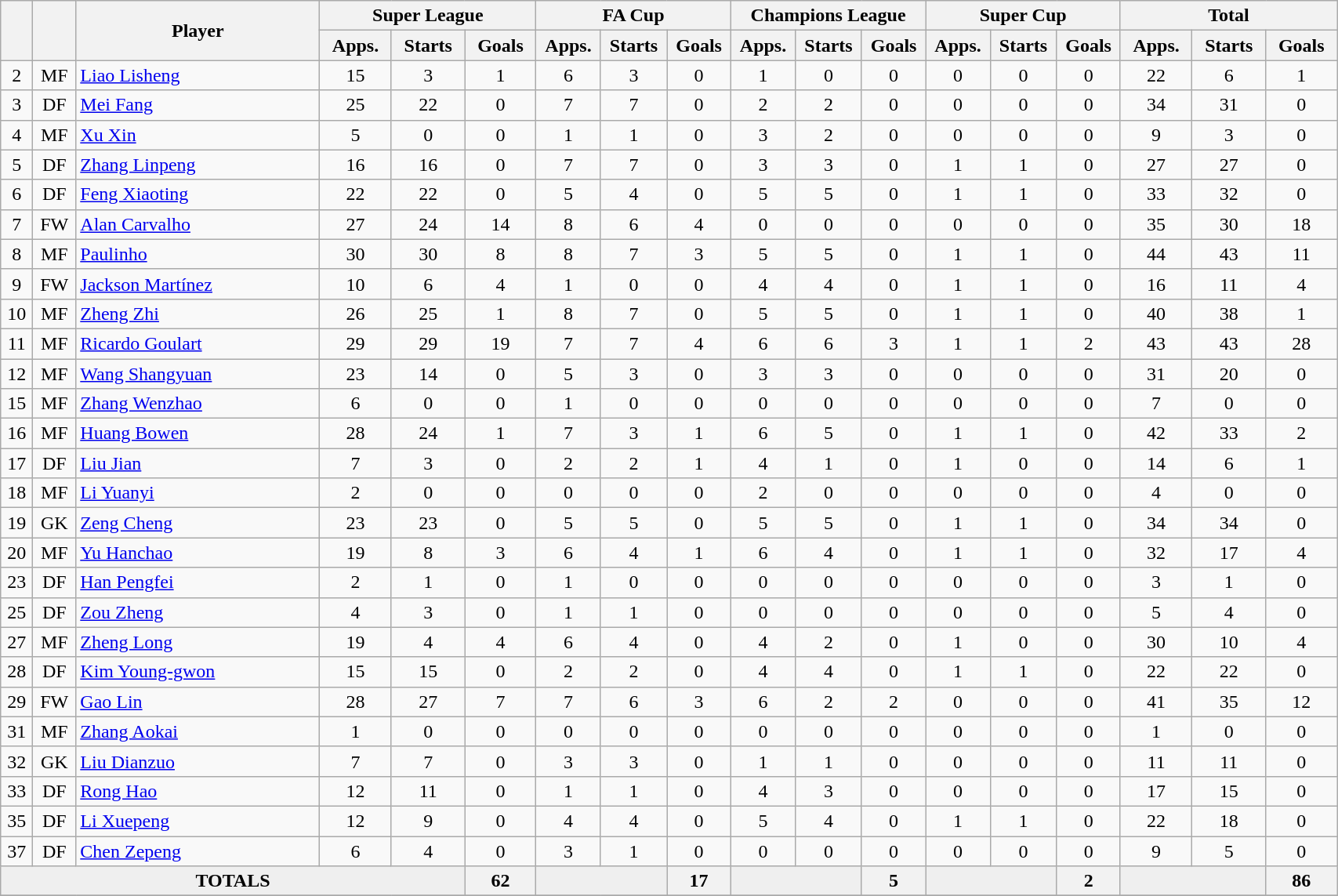<table class="wikitable" style="text-align:center" width=90%>
<tr>
<th rowspan=2></th>
<th rowspan=2></th>
<th rowspan=2 width="200">Player</th>
<th colspan=3 width="150">Super League</th>
<th colspan=3 width="105">FA Cup</th>
<th colspan=3 width="105">Champions League</th>
<th colspan=3 width="105">Super Cup</th>
<th colspan=3 width="150">Total</th>
</tr>
<tr>
<th>Apps.</th>
<th>Starts</th>
<th>Goals</th>
<th>Apps.</th>
<th>Starts</th>
<th>Goals</th>
<th>Apps.</th>
<th>Starts</th>
<th>Goals</th>
<th>Apps.</th>
<th>Starts</th>
<th>Goals</th>
<th>Apps.</th>
<th>Starts</th>
<th>Goals</th>
</tr>
<tr>
<td>2</td>
<td>MF</td>
<td align=left> <a href='#'>Liao Lisheng</a></td>
<td>15</td>
<td>3</td>
<td>1</td>
<td>6</td>
<td>3</td>
<td>0</td>
<td>1</td>
<td>0</td>
<td>0</td>
<td>0</td>
<td>0</td>
<td>0</td>
<td>22</td>
<td>6</td>
<td>1</td>
</tr>
<tr>
<td>3</td>
<td>DF</td>
<td align=left> <a href='#'>Mei Fang</a></td>
<td>25</td>
<td>22</td>
<td>0</td>
<td>7</td>
<td>7</td>
<td>0</td>
<td>2</td>
<td>2</td>
<td>0</td>
<td>0</td>
<td>0</td>
<td>0</td>
<td>34</td>
<td>31</td>
<td>0</td>
</tr>
<tr>
<td>4</td>
<td>MF</td>
<td align=left> <a href='#'>Xu Xin</a></td>
<td>5</td>
<td>0</td>
<td>0</td>
<td>1</td>
<td>1</td>
<td>0</td>
<td>3</td>
<td>2</td>
<td>0</td>
<td>0</td>
<td>0</td>
<td>0</td>
<td>9</td>
<td>3</td>
<td>0</td>
</tr>
<tr>
<td>5</td>
<td>DF</td>
<td align=left> <a href='#'>Zhang Linpeng</a></td>
<td>16</td>
<td>16</td>
<td>0</td>
<td>7</td>
<td>7</td>
<td>0</td>
<td>3</td>
<td>3</td>
<td>0</td>
<td>1</td>
<td>1</td>
<td>0</td>
<td>27</td>
<td>27</td>
<td>0</td>
</tr>
<tr>
<td>6</td>
<td>DF</td>
<td align=left> <a href='#'>Feng Xiaoting</a></td>
<td>22</td>
<td>22</td>
<td>0</td>
<td>5</td>
<td>4</td>
<td>0</td>
<td>5</td>
<td>5</td>
<td>0</td>
<td>1</td>
<td>1</td>
<td>0</td>
<td>33</td>
<td>32</td>
<td>0</td>
</tr>
<tr>
<td>7</td>
<td>FW</td>
<td align=left> <a href='#'>Alan Carvalho</a></td>
<td>27</td>
<td>24</td>
<td>14</td>
<td>8</td>
<td>6</td>
<td>4</td>
<td>0</td>
<td>0</td>
<td>0</td>
<td>0</td>
<td>0</td>
<td>0</td>
<td>35</td>
<td>30</td>
<td>18</td>
</tr>
<tr>
<td>8</td>
<td>MF</td>
<td align=left> <a href='#'>Paulinho</a></td>
<td>30</td>
<td>30</td>
<td>8</td>
<td>8</td>
<td>7</td>
<td>3</td>
<td>5</td>
<td>5</td>
<td>0</td>
<td>1</td>
<td>1</td>
<td>0</td>
<td>44</td>
<td>43</td>
<td>11</td>
</tr>
<tr>
<td>9</td>
<td>FW</td>
<td align=left> <a href='#'>Jackson Martínez</a></td>
<td>10</td>
<td>6</td>
<td>4</td>
<td>1</td>
<td>0</td>
<td>0</td>
<td>4</td>
<td>4</td>
<td>0</td>
<td>1</td>
<td>1</td>
<td>0</td>
<td>16</td>
<td>11</td>
<td>4</td>
</tr>
<tr>
<td>10</td>
<td>MF</td>
<td align=left> <a href='#'>Zheng Zhi</a></td>
<td>26</td>
<td>25</td>
<td>1</td>
<td>8</td>
<td>7</td>
<td>0</td>
<td>5</td>
<td>5</td>
<td>0</td>
<td>1</td>
<td>1</td>
<td>0</td>
<td>40</td>
<td>38</td>
<td>1</td>
</tr>
<tr>
<td>11</td>
<td>MF</td>
<td align=left> <a href='#'>Ricardo Goulart</a></td>
<td>29</td>
<td>29</td>
<td>19</td>
<td>7</td>
<td>7</td>
<td>4</td>
<td>6</td>
<td>6</td>
<td>3</td>
<td>1</td>
<td>1</td>
<td>2</td>
<td>43</td>
<td>43</td>
<td>28</td>
</tr>
<tr>
<td>12</td>
<td>MF</td>
<td align=left> <a href='#'>Wang Shangyuan</a></td>
<td>23</td>
<td>14</td>
<td>0</td>
<td>5</td>
<td>3</td>
<td>0</td>
<td>3</td>
<td>3</td>
<td>0</td>
<td>0</td>
<td>0</td>
<td>0</td>
<td>31</td>
<td>20</td>
<td>0</td>
</tr>
<tr>
<td>15</td>
<td>MF</td>
<td align=left> <a href='#'>Zhang Wenzhao</a></td>
<td>6</td>
<td>0</td>
<td>0</td>
<td>1</td>
<td>0</td>
<td>0</td>
<td>0</td>
<td>0</td>
<td>0</td>
<td>0</td>
<td>0</td>
<td>0</td>
<td>7</td>
<td>0</td>
<td>0</td>
</tr>
<tr>
<td>16</td>
<td>MF</td>
<td align=left> <a href='#'>Huang Bowen</a></td>
<td>28</td>
<td>24</td>
<td>1</td>
<td>7</td>
<td>3</td>
<td>1</td>
<td>6</td>
<td>5</td>
<td>0</td>
<td>1</td>
<td>1</td>
<td>0</td>
<td>42</td>
<td>33</td>
<td>2</td>
</tr>
<tr>
<td>17</td>
<td>DF</td>
<td align=left> <a href='#'>Liu Jian</a></td>
<td>7</td>
<td>3</td>
<td>0</td>
<td>2</td>
<td>2</td>
<td>1</td>
<td>4</td>
<td>1</td>
<td>0</td>
<td>1</td>
<td>0</td>
<td>0</td>
<td>14</td>
<td>6</td>
<td>1</td>
</tr>
<tr>
<td>18</td>
<td>MF</td>
<td align=left> <a href='#'>Li Yuanyi</a></td>
<td>2</td>
<td>0</td>
<td>0</td>
<td>0</td>
<td>0</td>
<td>0</td>
<td>2</td>
<td>0</td>
<td>0</td>
<td>0</td>
<td>0</td>
<td>0</td>
<td>4</td>
<td>0</td>
<td>0</td>
</tr>
<tr>
<td>19</td>
<td>GK</td>
<td align=left> <a href='#'>Zeng Cheng</a></td>
<td>23</td>
<td>23</td>
<td>0</td>
<td>5</td>
<td>5</td>
<td>0</td>
<td>5</td>
<td>5</td>
<td>0</td>
<td>1</td>
<td>1</td>
<td>0</td>
<td>34</td>
<td>34</td>
<td>0</td>
</tr>
<tr>
<td>20</td>
<td>MF</td>
<td align=left> <a href='#'>Yu Hanchao</a></td>
<td>19</td>
<td>8</td>
<td>3</td>
<td>6</td>
<td>4</td>
<td>1</td>
<td>6</td>
<td>4</td>
<td>0</td>
<td>1</td>
<td>1</td>
<td>0</td>
<td>32</td>
<td>17</td>
<td>4</td>
</tr>
<tr>
<td>23</td>
<td>DF</td>
<td align=left> <a href='#'>Han Pengfei</a></td>
<td>2</td>
<td>1</td>
<td>0</td>
<td>1</td>
<td>0</td>
<td>0</td>
<td>0</td>
<td>0</td>
<td>0</td>
<td>0</td>
<td>0</td>
<td>0</td>
<td>3</td>
<td>1</td>
<td>0</td>
</tr>
<tr>
<td>25</td>
<td>DF</td>
<td align=left> <a href='#'>Zou Zheng</a></td>
<td>4</td>
<td>3</td>
<td>0</td>
<td>1</td>
<td>1</td>
<td>0</td>
<td>0</td>
<td>0</td>
<td>0</td>
<td>0</td>
<td>0</td>
<td>0</td>
<td>5</td>
<td>4</td>
<td>0</td>
</tr>
<tr>
<td>27</td>
<td>MF</td>
<td align=left> <a href='#'>Zheng Long</a></td>
<td>19</td>
<td>4</td>
<td>4</td>
<td>6</td>
<td>4</td>
<td>0</td>
<td>4</td>
<td>2</td>
<td>0</td>
<td>1</td>
<td>0</td>
<td>0</td>
<td>30</td>
<td>10</td>
<td>4</td>
</tr>
<tr>
<td>28</td>
<td>DF</td>
<td align=left> <a href='#'>Kim Young-gwon</a></td>
<td>15</td>
<td>15</td>
<td>0</td>
<td>2</td>
<td>2</td>
<td>0</td>
<td>4</td>
<td>4</td>
<td>0</td>
<td>1</td>
<td>1</td>
<td>0</td>
<td>22</td>
<td>22</td>
<td>0</td>
</tr>
<tr>
<td>29</td>
<td>FW</td>
<td align=left> <a href='#'>Gao Lin</a></td>
<td>28</td>
<td>27</td>
<td>7</td>
<td>7</td>
<td>6</td>
<td>3</td>
<td>6</td>
<td>2</td>
<td>2</td>
<td>0</td>
<td>0</td>
<td>0</td>
<td>41</td>
<td>35</td>
<td>12</td>
</tr>
<tr>
<td>31</td>
<td>MF</td>
<td align=left> <a href='#'>Zhang Aokai</a></td>
<td>1</td>
<td>0</td>
<td>0</td>
<td>0</td>
<td>0</td>
<td>0</td>
<td>0</td>
<td>0</td>
<td>0</td>
<td>0</td>
<td>0</td>
<td>0</td>
<td>1</td>
<td>0</td>
<td>0</td>
</tr>
<tr>
<td>32</td>
<td>GK</td>
<td align=left> <a href='#'>Liu Dianzuo</a></td>
<td>7</td>
<td>7</td>
<td>0</td>
<td>3</td>
<td>3</td>
<td>0</td>
<td>1</td>
<td>1</td>
<td>0</td>
<td>0</td>
<td>0</td>
<td>0</td>
<td>11</td>
<td>11</td>
<td>0</td>
</tr>
<tr>
<td>33</td>
<td>DF</td>
<td align=left> <a href='#'>Rong Hao</a></td>
<td>12</td>
<td>11</td>
<td>0</td>
<td>1</td>
<td>1</td>
<td>0</td>
<td>4</td>
<td>3</td>
<td>0</td>
<td>0</td>
<td>0</td>
<td>0</td>
<td>17</td>
<td>15</td>
<td>0</td>
</tr>
<tr>
<td>35</td>
<td>DF</td>
<td align=left> <a href='#'>Li Xuepeng</a></td>
<td>12</td>
<td>9</td>
<td>0</td>
<td>4</td>
<td>4</td>
<td>0</td>
<td>5</td>
<td>4</td>
<td>0</td>
<td>1</td>
<td>1</td>
<td>0</td>
<td>22</td>
<td>18</td>
<td>0</td>
</tr>
<tr>
<td>37</td>
<td>DF</td>
<td align=left> <a href='#'>Chen Zepeng</a></td>
<td>6</td>
<td>4</td>
<td>0</td>
<td>3</td>
<td>1</td>
<td>0</td>
<td>0</td>
<td>0</td>
<td>0</td>
<td>0</td>
<td>0</td>
<td>0</td>
<td>9</td>
<td>5</td>
<td>0</td>
</tr>
<tr>
<td ! colspan=5 style="background: #efefef; text-align: center;"><strong>TOTALS</strong></td>
<th>62</th>
<td ! colspan=2 style="background: #efefef; text-align: center;"></td>
<th>17</th>
<td ! colspan=2 style="background: #efefef; text-align: center;"></td>
<th>5</th>
<td ! colspan=2 style="background: #efefef; text-align: center;"></td>
<th>2</th>
<td ! colspan=2 style="background: #efefef; text-align: center;"></td>
<th>86</th>
</tr>
<tr>
</tr>
</table>
